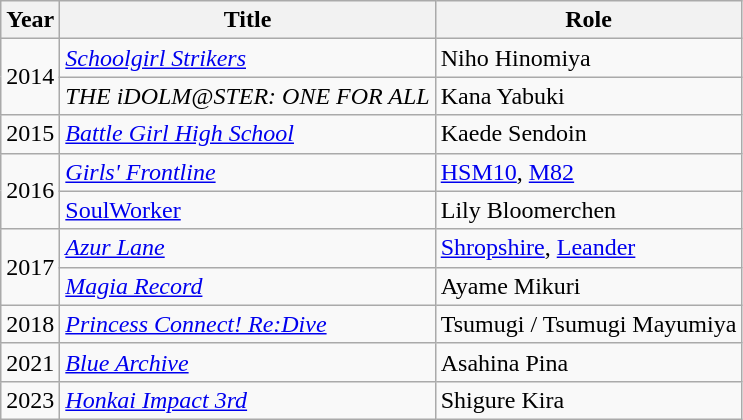<table class="wikitable">
<tr>
<th>Year</th>
<th>Title</th>
<th>Role</th>
</tr>
<tr>
<td rowspan="2">2014</td>
<td><em><a href='#'>Schoolgirl Strikers</a></em></td>
<td>Niho Hinomiya </td>
</tr>
<tr>
<td><em>THE iDOLM@STER: ONE FOR ALL</em></td>
<td>Kana Yabuki</td>
</tr>
<tr>
<td rowspan="1">2015</td>
<td><em><a href='#'>Battle Girl High School</a></em></td>
<td>Kaede Sendoin</td>
</tr>
<tr>
<td rowspan="2">2016</td>
<td><em><a href='#'>Girls' Frontline</a></em></td>
<td><a href='#'>HSM10</a>, <a href='#'>M82</a></td>
</tr>
<tr>
<td><a href='#'>SoulWorker</a></td>
<td>Lily Bloomerchen </td>
</tr>
<tr>
<td rowspan="2">2017</td>
<td><em><a href='#'>Azur Lane</a></em></td>
<td><a href='#'>Shropshire</a>, <a href='#'>Leander</a></td>
</tr>
<tr>
<td><em><a href='#'>Magia Record</a></em></td>
<td>Ayame Mikuri</td>
</tr>
<tr>
<td rowspan="1">2018</td>
<td><em><a href='#'>Princess Connect! Re:Dive</a></em></td>
<td>Tsumugi / Tsumugi Mayumiya</td>
</tr>
<tr>
<td rowspan="1">2021</td>
<td><em><a href='#'>Blue Archive</a></em></td>
<td>Asahina Pina</td>
</tr>
<tr>
<td rowspan="1">2023</td>
<td><em><a href='#'>Honkai Impact 3rd</a></em></td>
<td>Shigure Kira </td>
</tr>
</table>
